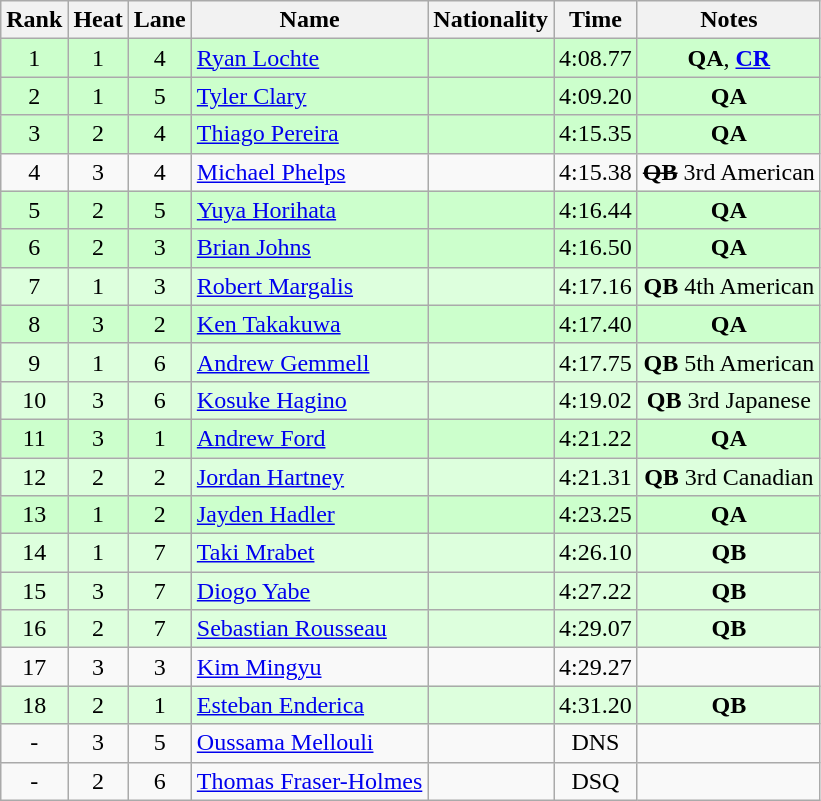<table class="wikitable sortable" style="text-align:center">
<tr>
<th>Rank</th>
<th>Heat</th>
<th>Lane</th>
<th>Name</th>
<th>Nationality</th>
<th>Time</th>
<th>Notes</th>
</tr>
<tr bgcolor=ccffcc>
<td>1</td>
<td>1</td>
<td>4</td>
<td align=left><a href='#'>Ryan Lochte</a></td>
<td align=left></td>
<td>4:08.77</td>
<td><strong>QA</strong>, <strong><a href='#'>CR</a></strong></td>
</tr>
<tr bgcolor=ccffcc>
<td>2</td>
<td>1</td>
<td>5</td>
<td align=left><a href='#'>Tyler Clary</a></td>
<td align=left></td>
<td>4:09.20</td>
<td><strong>QA</strong></td>
</tr>
<tr bgcolor=ccffcc>
<td>3</td>
<td>2</td>
<td>4</td>
<td align=left><a href='#'>Thiago Pereira</a></td>
<td align=left></td>
<td>4:15.35</td>
<td><strong>QA</strong></td>
</tr>
<tr>
<td>4</td>
<td>3</td>
<td>4</td>
<td align=left><a href='#'>Michael Phelps</a></td>
<td align=left></td>
<td>4:15.38</td>
<td><del><strong>QB</strong></del> 3rd American</td>
</tr>
<tr bgcolor=ccffcc>
<td>5</td>
<td>2</td>
<td>5</td>
<td align=left><a href='#'>Yuya Horihata</a></td>
<td align=left></td>
<td>4:16.44</td>
<td><strong>QA</strong></td>
</tr>
<tr bgcolor=ccffcc>
<td>6</td>
<td>2</td>
<td>3</td>
<td align=left><a href='#'>Brian Johns</a></td>
<td align=left></td>
<td>4:16.50</td>
<td><strong>QA</strong></td>
</tr>
<tr bgcolor=ddffdd>
<td>7</td>
<td>1</td>
<td>3</td>
<td align=left><a href='#'>Robert Margalis</a></td>
<td align=left></td>
<td>4:17.16</td>
<td><strong>QB</strong> 4th American</td>
</tr>
<tr bgcolor=ccffcc>
<td>8</td>
<td>3</td>
<td>2</td>
<td align=left><a href='#'>Ken Takakuwa</a></td>
<td align=left></td>
<td>4:17.40</td>
<td><strong>QA</strong></td>
</tr>
<tr bgcolor=ddffdd>
<td>9</td>
<td>1</td>
<td>6</td>
<td align=left><a href='#'>Andrew Gemmell</a></td>
<td align=left></td>
<td>4:17.75</td>
<td><strong>QB</strong> 5th American</td>
</tr>
<tr bgcolor=ddffdd>
<td>10</td>
<td>3</td>
<td>6</td>
<td align=left><a href='#'>Kosuke Hagino</a></td>
<td align=left></td>
<td>4:19.02</td>
<td><strong>QB</strong> 3rd Japanese</td>
</tr>
<tr bgcolor=ccffcc>
<td>11</td>
<td>3</td>
<td>1</td>
<td align=left><a href='#'>Andrew Ford</a></td>
<td align=left></td>
<td>4:21.22</td>
<td><strong>QA</strong></td>
</tr>
<tr bgcolor=ddffdd>
<td>12</td>
<td>2</td>
<td>2</td>
<td align=left><a href='#'>Jordan Hartney</a></td>
<td align=left></td>
<td>4:21.31</td>
<td><strong>QB</strong> 3rd Canadian</td>
</tr>
<tr bgcolor=ccffcc>
<td>13</td>
<td>1</td>
<td>2</td>
<td align=left><a href='#'>Jayden Hadler</a></td>
<td align=left></td>
<td>4:23.25</td>
<td><strong>QA</strong></td>
</tr>
<tr bgcolor=ddffdd>
<td>14</td>
<td>1</td>
<td>7</td>
<td align=left><a href='#'>Taki Mrabet</a></td>
<td align=left></td>
<td>4:26.10</td>
<td><strong>QB</strong></td>
</tr>
<tr bgcolor=ddffdd>
<td>15</td>
<td>3</td>
<td>7</td>
<td align=left><a href='#'>Diogo Yabe</a></td>
<td align=left></td>
<td>4:27.22</td>
<td><strong>QB</strong></td>
</tr>
<tr bgcolor=ddffdd>
<td>16</td>
<td>2</td>
<td>7</td>
<td align=left><a href='#'>Sebastian Rousseau</a></td>
<td align=left></td>
<td>4:29.07</td>
<td><strong>QB</strong></td>
</tr>
<tr>
<td>17</td>
<td>3</td>
<td>3</td>
<td align=left><a href='#'>Kim Mingyu</a></td>
<td align=left></td>
<td>4:29.27</td>
<td></td>
</tr>
<tr bgcolor=ddffdd>
<td>18</td>
<td>2</td>
<td>1</td>
<td align=left><a href='#'>Esteban Enderica</a></td>
<td align=left></td>
<td>4:31.20</td>
<td><strong>QB</strong></td>
</tr>
<tr>
<td>-</td>
<td>3</td>
<td>5</td>
<td align=left><a href='#'>Oussama Mellouli</a></td>
<td align=left></td>
<td>DNS</td>
<td></td>
</tr>
<tr>
<td>-</td>
<td>2</td>
<td>6</td>
<td align=left><a href='#'>Thomas Fraser-Holmes</a></td>
<td align=left></td>
<td>DSQ</td>
<td></td>
</tr>
</table>
